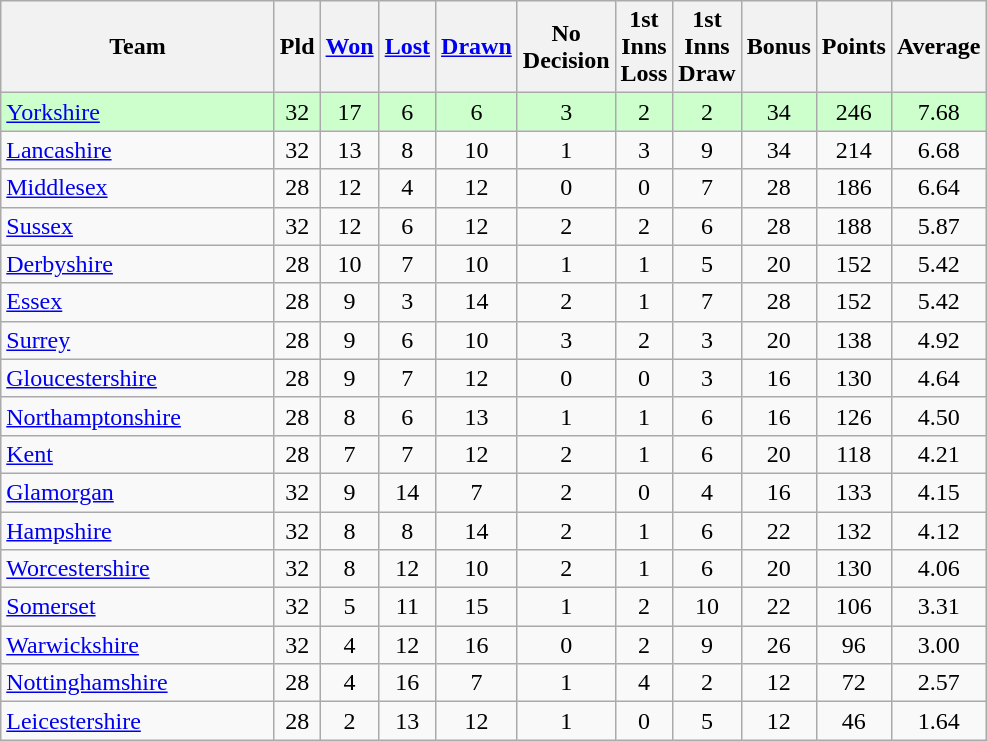<table class="wikitable" style="text-align:center;">
<tr>
<th width=175>Team</th>
<th width=20 abbr="Played">Pld</th>
<th width=20 abbr="Won"><a href='#'>Won</a></th>
<th width=20 abbr="Lost"><a href='#'>Lost</a></th>
<th width=20 abbr="Drawn"><a href='#'>Drawn</a></th>
<th width=20 abbr="ND">No Decision</th>
<th width=20 abbr="1st L">1st Inns Loss</th>
<th width=20 abbr="1st D">1st Inns Draw</th>
<th width=20 abbr="Bonus Points">Bonus</th>
<th width=20 abbr="Points">Points</th>
<th width=20 abbr="Average">Average</th>
</tr>
<tr style="background:#ccffcc;">
<td style="text-align:left;"><a href='#'>Yorkshire</a></td>
<td>32</td>
<td>17</td>
<td>6</td>
<td>6</td>
<td>3</td>
<td>2</td>
<td>2</td>
<td>34</td>
<td>246</td>
<td>7.68</td>
</tr>
<tr>
<td style="text-align:left;"><a href='#'>Lancashire</a></td>
<td>32</td>
<td>13</td>
<td>8</td>
<td>10</td>
<td>1</td>
<td>3</td>
<td>9</td>
<td>34</td>
<td>214</td>
<td>6.68</td>
</tr>
<tr>
<td style="text-align:left;"><a href='#'>Middlesex</a></td>
<td>28</td>
<td>12</td>
<td>4</td>
<td>12</td>
<td>0</td>
<td>0</td>
<td>7</td>
<td>28</td>
<td>186</td>
<td>6.64</td>
</tr>
<tr>
<td style="text-align:left;"><a href='#'>Sussex</a></td>
<td>32</td>
<td>12</td>
<td>6</td>
<td>12</td>
<td>2</td>
<td>2</td>
<td>6</td>
<td>28</td>
<td>188</td>
<td>5.87</td>
</tr>
<tr>
<td style="text-align:left;"><a href='#'>Derbyshire</a></td>
<td>28</td>
<td>10</td>
<td>7</td>
<td>10</td>
<td>1</td>
<td>1</td>
<td>5</td>
<td>20</td>
<td>152</td>
<td>5.42</td>
</tr>
<tr>
<td style="text-align:left;"><a href='#'>Essex</a></td>
<td>28</td>
<td>9</td>
<td>3</td>
<td>14</td>
<td>2</td>
<td>1</td>
<td>7</td>
<td>28</td>
<td>152</td>
<td>5.42</td>
</tr>
<tr>
<td style="text-align:left;"><a href='#'>Surrey</a></td>
<td>28</td>
<td>9</td>
<td>6</td>
<td>10</td>
<td>3</td>
<td>2</td>
<td>3</td>
<td>20</td>
<td>138</td>
<td>4.92</td>
</tr>
<tr>
<td style="text-align:left;"><a href='#'>Gloucestershire</a></td>
<td>28</td>
<td>9</td>
<td>7</td>
<td>12</td>
<td>0</td>
<td>0</td>
<td>3</td>
<td>16</td>
<td>130</td>
<td>4.64</td>
</tr>
<tr>
<td style="text-align:left;"><a href='#'>Northamptonshire</a></td>
<td>28</td>
<td>8</td>
<td>6</td>
<td>13</td>
<td>1</td>
<td>1</td>
<td>6</td>
<td>16</td>
<td>126</td>
<td>4.50</td>
</tr>
<tr>
<td style="text-align:left;"><a href='#'>Kent</a></td>
<td>28</td>
<td>7</td>
<td>7</td>
<td>12</td>
<td>2</td>
<td>1</td>
<td>6</td>
<td>20</td>
<td>118</td>
<td>4.21</td>
</tr>
<tr>
<td style="text-align:left;"><a href='#'>Glamorgan</a></td>
<td>32</td>
<td>9</td>
<td>14</td>
<td>7</td>
<td>2</td>
<td>0</td>
<td>4</td>
<td>16</td>
<td>133</td>
<td>4.15</td>
</tr>
<tr>
<td style="text-align:left;"><a href='#'>Hampshire</a></td>
<td>32</td>
<td>8</td>
<td>8</td>
<td>14</td>
<td>2</td>
<td>1</td>
<td>6</td>
<td>22</td>
<td>132</td>
<td>4.12</td>
</tr>
<tr>
<td style="text-align:left;"><a href='#'>Worcestershire</a></td>
<td>32</td>
<td>8</td>
<td>12</td>
<td>10</td>
<td>2</td>
<td>1</td>
<td>6</td>
<td>20</td>
<td>130</td>
<td>4.06</td>
</tr>
<tr>
<td style="text-align:left;"><a href='#'>Somerset</a></td>
<td>32</td>
<td>5</td>
<td>11</td>
<td>15</td>
<td>1</td>
<td>2</td>
<td>10</td>
<td>22</td>
<td>106</td>
<td>3.31</td>
</tr>
<tr>
<td style="text-align:left;"><a href='#'>Warwickshire</a></td>
<td>32</td>
<td>4</td>
<td>12</td>
<td>16</td>
<td>0</td>
<td>2</td>
<td>9</td>
<td>26</td>
<td>96</td>
<td>3.00</td>
</tr>
<tr>
<td style="text-align:left;"><a href='#'>Nottinghamshire</a></td>
<td>28</td>
<td>4</td>
<td>16</td>
<td>7</td>
<td>1</td>
<td>4</td>
<td>2</td>
<td>12</td>
<td>72</td>
<td>2.57</td>
</tr>
<tr>
<td style="text-align:left;"><a href='#'>Leicestershire</a></td>
<td>28</td>
<td>2</td>
<td>13</td>
<td>12</td>
<td>1</td>
<td>0</td>
<td>5</td>
<td>12</td>
<td>46</td>
<td>1.64</td>
</tr>
</table>
